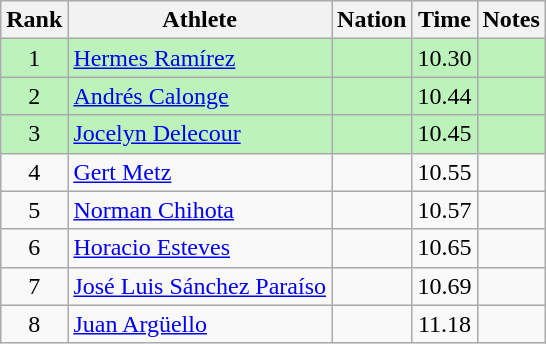<table class="wikitable sortable" style="text-align:center">
<tr>
<th>Rank</th>
<th>Athlete</th>
<th>Nation</th>
<th>Time</th>
<th>Notes</th>
</tr>
<tr bgcolor=bbf3bb>
<td>1</td>
<td align=left><a href='#'>Hermes Ramírez</a></td>
<td align=left></td>
<td>10.30</td>
<td></td>
</tr>
<tr bgcolor=bbf3bb>
<td>2</td>
<td align=left><a href='#'>Andrés Calonge</a></td>
<td align=left></td>
<td>10.44</td>
<td></td>
</tr>
<tr bgcolor=bbf3bb>
<td>3</td>
<td align=left><a href='#'>Jocelyn Delecour</a></td>
<td align=left></td>
<td>10.45</td>
<td></td>
</tr>
<tr>
<td>4</td>
<td align=left><a href='#'>Gert Metz</a></td>
<td align=left></td>
<td>10.55</td>
<td></td>
</tr>
<tr>
<td>5</td>
<td align=left><a href='#'>Norman Chihota</a></td>
<td align=left></td>
<td>10.57</td>
<td></td>
</tr>
<tr>
<td>6</td>
<td align=left><a href='#'>Horacio Esteves</a></td>
<td align=left></td>
<td>10.65</td>
<td></td>
</tr>
<tr>
<td>7</td>
<td align=left><a href='#'>José Luis Sánchez Paraíso</a></td>
<td align=left></td>
<td>10.69</td>
<td></td>
</tr>
<tr>
<td>8</td>
<td align=left><a href='#'>Juan Argüello</a></td>
<td align=left></td>
<td>11.18</td>
<td></td>
</tr>
</table>
